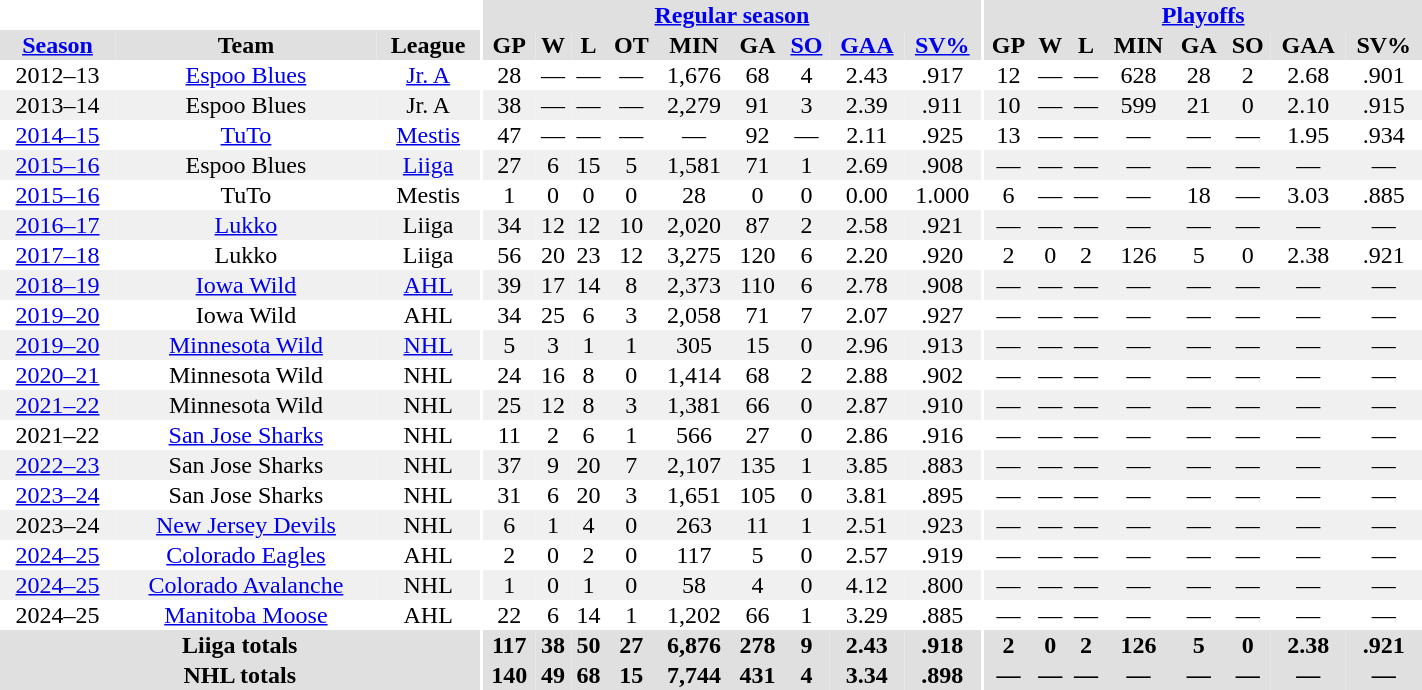<table border="0" cellpadding="1" cellspacing="0" style="text-align:center; width:75%;">
<tr bgcolor="#e0e0e0">
<th colspan="3" bgcolor="#ffffff"></th>
<th rowspan="99" bgcolor="#ffffff"></th>
<th colspan="9" bgcolor="#e0e0e0"><a href='#'>Regular season</a></th>
<th rowspan="99" bgcolor="#ffffff"></th>
<th colspan="8" bgcolor="#e0e0e0"><a href='#'>Playoffs</a></th>
</tr>
<tr bgcolor="#e0e0e0">
<th><a href='#'>Season</a></th>
<th>Team</th>
<th>League</th>
<th>GP</th>
<th>W</th>
<th>L</th>
<th>OT</th>
<th>MIN</th>
<th>GA</th>
<th><a href='#'>SO</a></th>
<th><a href='#'>GAA</a></th>
<th><a href='#'>SV%</a></th>
<th>GP</th>
<th>W</th>
<th>L</th>
<th>MIN</th>
<th>GA</th>
<th>SO</th>
<th>GAA</th>
<th>SV%</th>
</tr>
<tr>
<td>2012–13</td>
<td><a href='#'>Espoo Blues</a></td>
<td><a href='#'>Jr. A</a></td>
<td>28</td>
<td>—</td>
<td>—</td>
<td>—</td>
<td>1,676</td>
<td>68</td>
<td>4</td>
<td>2.43</td>
<td>.917</td>
<td>12</td>
<td>—</td>
<td>—</td>
<td>628</td>
<td>28</td>
<td>2</td>
<td>2.68</td>
<td>.901</td>
</tr>
<tr bgcolor="#f0f0f0">
<td>2013–14</td>
<td>Espoo Blues</td>
<td>Jr. A</td>
<td>38</td>
<td>—</td>
<td>—</td>
<td>—</td>
<td>2,279</td>
<td>91</td>
<td>3</td>
<td>2.39</td>
<td>.911</td>
<td>10</td>
<td>—</td>
<td>—</td>
<td>599</td>
<td>21</td>
<td>0</td>
<td>2.10</td>
<td>.915</td>
</tr>
<tr>
<td><a href='#'>2014–15</a></td>
<td><a href='#'>TuTo</a></td>
<td><a href='#'>Mestis</a></td>
<td>47</td>
<td>—</td>
<td>—</td>
<td>—</td>
<td>—</td>
<td>92</td>
<td>—</td>
<td>2.11</td>
<td>.925</td>
<td>13</td>
<td>—</td>
<td>—</td>
<td>—</td>
<td>—</td>
<td>—</td>
<td>1.95</td>
<td>.934</td>
</tr>
<tr bgcolor="#f0f0f0">
<td><a href='#'>2015–16</a></td>
<td>Espoo Blues</td>
<td><a href='#'>Liiga</a></td>
<td>27</td>
<td>6</td>
<td>15</td>
<td>5</td>
<td>1,581</td>
<td>71</td>
<td>1</td>
<td>2.69</td>
<td>.908</td>
<td>—</td>
<td>—</td>
<td>—</td>
<td>—</td>
<td>—</td>
<td>—</td>
<td>—</td>
<td>—</td>
</tr>
<tr>
<td><a href='#'>2015–16</a></td>
<td>TuTo</td>
<td>Mestis</td>
<td>1</td>
<td>0</td>
<td>0</td>
<td>0</td>
<td>28</td>
<td>0</td>
<td>0</td>
<td>0.00</td>
<td>1.000</td>
<td>6</td>
<td>—</td>
<td>—</td>
<td>—</td>
<td>18</td>
<td>—</td>
<td>3.03</td>
<td>.885</td>
</tr>
<tr bgcolor="#f0f0f0">
<td><a href='#'>2016–17</a></td>
<td><a href='#'>Lukko</a></td>
<td>Liiga</td>
<td>34</td>
<td>12</td>
<td>12</td>
<td>10</td>
<td>2,020</td>
<td>87</td>
<td>2</td>
<td>2.58</td>
<td>.921</td>
<td>—</td>
<td>—</td>
<td>—</td>
<td>—</td>
<td>—</td>
<td>—</td>
<td>—</td>
<td>—</td>
</tr>
<tr>
<td><a href='#'>2017–18</a></td>
<td>Lukko</td>
<td>Liiga</td>
<td>56</td>
<td>20</td>
<td>23</td>
<td>12</td>
<td>3,275</td>
<td>120</td>
<td>6</td>
<td>2.20</td>
<td>.920</td>
<td>2</td>
<td>0</td>
<td>2</td>
<td>126</td>
<td>5</td>
<td>0</td>
<td>2.38</td>
<td>.921</td>
</tr>
<tr bgcolor="#f0f0f0">
<td><a href='#'>2018–19</a></td>
<td><a href='#'>Iowa Wild</a></td>
<td><a href='#'>AHL</a></td>
<td>39</td>
<td>17</td>
<td>14</td>
<td>8</td>
<td>2,373</td>
<td>110</td>
<td>6</td>
<td>2.78</td>
<td>.908</td>
<td>—</td>
<td>—</td>
<td>—</td>
<td>—</td>
<td>—</td>
<td>—</td>
<td>—</td>
<td>—</td>
</tr>
<tr>
<td><a href='#'>2019–20</a></td>
<td>Iowa Wild</td>
<td>AHL</td>
<td>34</td>
<td>25</td>
<td>6</td>
<td>3</td>
<td>2,058</td>
<td>71</td>
<td>7</td>
<td>2.07</td>
<td>.927</td>
<td>—</td>
<td>—</td>
<td>—</td>
<td>—</td>
<td>—</td>
<td>—</td>
<td>—</td>
<td>—</td>
</tr>
<tr bgcolor="#f0f0f0">
<td><a href='#'>2019–20</a></td>
<td><a href='#'>Minnesota Wild</a></td>
<td><a href='#'>NHL</a></td>
<td>5</td>
<td>3</td>
<td>1</td>
<td>1</td>
<td>305</td>
<td>15</td>
<td>0</td>
<td>2.96</td>
<td>.913</td>
<td>—</td>
<td>—</td>
<td>—</td>
<td>—</td>
<td>—</td>
<td>—</td>
<td>—</td>
<td>—</td>
</tr>
<tr>
<td><a href='#'>2020–21</a></td>
<td>Minnesota Wild</td>
<td>NHL</td>
<td>24</td>
<td>16</td>
<td>8</td>
<td>0</td>
<td>1,414</td>
<td>68</td>
<td>2</td>
<td>2.88</td>
<td>.902</td>
<td>—</td>
<td>—</td>
<td>—</td>
<td>—</td>
<td>—</td>
<td>—</td>
<td>—</td>
<td>—</td>
</tr>
<tr bgcolor="#f0f0f0">
<td><a href='#'>2021–22</a></td>
<td>Minnesota Wild</td>
<td>NHL</td>
<td>25</td>
<td>12</td>
<td>8</td>
<td>3</td>
<td>1,381</td>
<td>66</td>
<td>0</td>
<td>2.87</td>
<td>.910</td>
<td>—</td>
<td>—</td>
<td>—</td>
<td>—</td>
<td>—</td>
<td>—</td>
<td>—</td>
<td>—</td>
</tr>
<tr>
<td>2021–22</td>
<td><a href='#'>San Jose Sharks</a></td>
<td>NHL</td>
<td>11</td>
<td>2</td>
<td>6</td>
<td>1</td>
<td>566</td>
<td>27</td>
<td>0</td>
<td>2.86</td>
<td>.916</td>
<td>—</td>
<td>—</td>
<td>—</td>
<td>—</td>
<td>—</td>
<td>—</td>
<td>—</td>
<td>—</td>
</tr>
<tr bgcolor="#f0f0f0">
<td><a href='#'>2022–23</a></td>
<td>San Jose Sharks</td>
<td>NHL</td>
<td>37</td>
<td>9</td>
<td>20</td>
<td>7</td>
<td>2,107</td>
<td>135</td>
<td>1</td>
<td>3.85</td>
<td>.883</td>
<td>—</td>
<td>—</td>
<td>—</td>
<td>—</td>
<td>—</td>
<td>—</td>
<td>—</td>
<td>—</td>
</tr>
<tr>
<td><a href='#'>2023–24</a></td>
<td>San Jose Sharks</td>
<td>NHL</td>
<td>31</td>
<td>6</td>
<td>20</td>
<td>3</td>
<td>1,651</td>
<td>105</td>
<td>0</td>
<td>3.81</td>
<td>.895</td>
<td>—</td>
<td>—</td>
<td>—</td>
<td>—</td>
<td>—</td>
<td>—</td>
<td>—</td>
<td>—</td>
</tr>
<tr bgcolor="#f0f0f0">
<td>2023–24</td>
<td><a href='#'>New Jersey Devils</a></td>
<td>NHL</td>
<td>6</td>
<td>1</td>
<td>4</td>
<td>0</td>
<td>263</td>
<td>11</td>
<td>1</td>
<td>2.51</td>
<td>.923</td>
<td>—</td>
<td>—</td>
<td>—</td>
<td>—</td>
<td>—</td>
<td>—</td>
<td>—</td>
<td>—</td>
</tr>
<tr>
<td><a href='#'>2024–25</a></td>
<td><a href='#'>Colorado Eagles</a></td>
<td>AHL</td>
<td>2</td>
<td>0</td>
<td>2</td>
<td>0</td>
<td>117</td>
<td>5</td>
<td>0</td>
<td>2.57</td>
<td>.919</td>
<td>—</td>
<td>—</td>
<td>—</td>
<td>—</td>
<td>—</td>
<td>—</td>
<td>—</td>
<td>—</td>
</tr>
<tr bgcolor="#f0f0f0">
<td><a href='#'>2024–25</a></td>
<td><a href='#'>Colorado Avalanche</a></td>
<td>NHL</td>
<td>1</td>
<td>0</td>
<td>1</td>
<td>0</td>
<td>58</td>
<td>4</td>
<td>0</td>
<td>4.12</td>
<td>.800</td>
<td>—</td>
<td>—</td>
<td>—</td>
<td>—</td>
<td>—</td>
<td>—</td>
<td>—</td>
<td>—</td>
</tr>
<tr>
<td>2024–25</td>
<td><a href='#'>Manitoba Moose</a></td>
<td>AHL</td>
<td>22</td>
<td>6</td>
<td>14</td>
<td>1</td>
<td>1,202</td>
<td>66</td>
<td>1</td>
<td>3.29</td>
<td>.885</td>
<td>—</td>
<td>—</td>
<td>—</td>
<td>—</td>
<td>—</td>
<td>—</td>
<td>—</td>
<td>—</td>
</tr>
<tr bgcolor="#e0e0e0">
<th colspan="3">Liiga totals</th>
<th>117</th>
<th>38</th>
<th>50</th>
<th>27</th>
<th>6,876</th>
<th>278</th>
<th>9</th>
<th>2.43</th>
<th>.918</th>
<th>2</th>
<th>0</th>
<th>2</th>
<th>126</th>
<th>5</th>
<th>0</th>
<th>2.38</th>
<th>.921</th>
</tr>
<tr bgcolor="#e0e0e0">
<th colspan="3">NHL totals</th>
<th>140</th>
<th>49</th>
<th>68</th>
<th>15</th>
<th>7,744</th>
<th>431</th>
<th>4</th>
<th>3.34</th>
<th>.898</th>
<th>—</th>
<th>—</th>
<th>—</th>
<th>—</th>
<th>—</th>
<th>—</th>
<th>—</th>
<th>—</th>
</tr>
</table>
